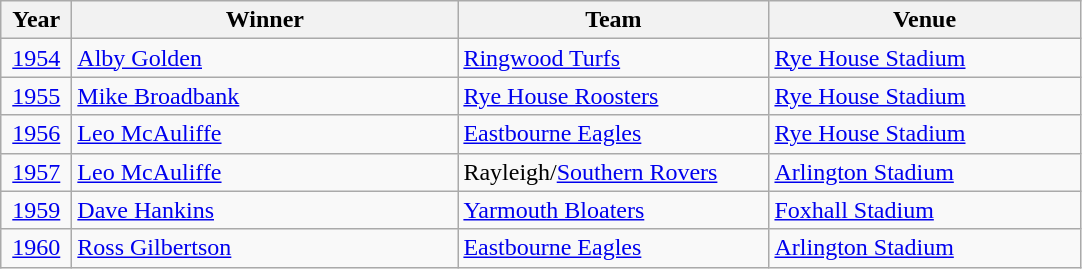<table class="wikitable">
<tr>
<th width=40px >Year</th>
<th width=250px >Winner</th>
<th width=200px >Team</th>
<th width=200px >Venue</th>
</tr>
<tr>
<td align=center><a href='#'>1954</a></td>
<td> <a href='#'>Alby Golden</a></td>
<td><a href='#'>Ringwood Turfs</a></td>
<td><a href='#'>Rye House Stadium</a></td>
</tr>
<tr>
<td align=center><a href='#'>1955</a></td>
<td> <a href='#'>Mike Broadbank</a></td>
<td><a href='#'>Rye House Roosters</a></td>
<td><a href='#'>Rye House Stadium</a></td>
</tr>
<tr>
<td align=center><a href='#'>1956</a></td>
<td> <a href='#'>Leo McAuliffe</a></td>
<td><a href='#'>Eastbourne Eagles</a></td>
<td><a href='#'>Rye House Stadium</a></td>
</tr>
<tr>
<td align=center><a href='#'>1957</a></td>
<td> <a href='#'>Leo McAuliffe</a></td>
<td>Rayleigh/<a href='#'>Southern Rovers</a></td>
<td><a href='#'>Arlington Stadium</a></td>
</tr>
<tr>
<td align=center><a href='#'>1959</a></td>
<td> <a href='#'>Dave Hankins</a></td>
<td><a href='#'>Yarmouth Bloaters</a></td>
<td><a href='#'>Foxhall Stadium</a></td>
</tr>
<tr>
<td align=center><a href='#'>1960</a></td>
<td> <a href='#'>Ross Gilbertson</a></td>
<td><a href='#'>Eastbourne Eagles</a></td>
<td><a href='#'>Arlington Stadium</a></td>
</tr>
</table>
